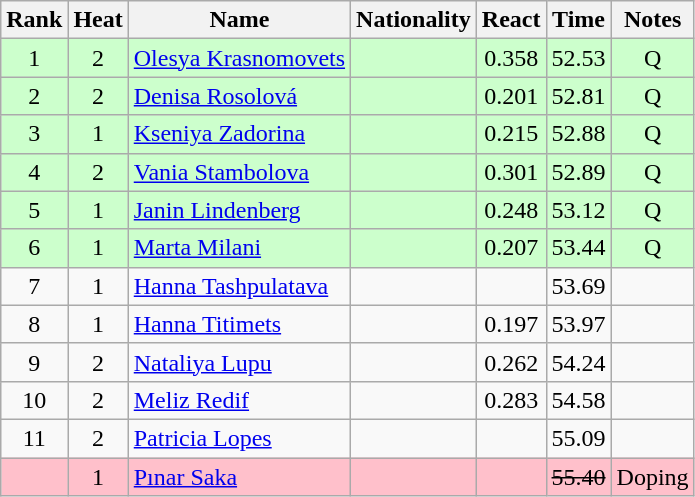<table class="wikitable sortable" style="text-align:center">
<tr>
<th>Rank</th>
<th>Heat</th>
<th>Name</th>
<th>Nationality</th>
<th>React</th>
<th>Time</th>
<th>Notes</th>
</tr>
<tr bgcolor=ccffcc>
<td>1</td>
<td>2</td>
<td align=left><a href='#'>Olesya Krasnomovets</a></td>
<td align=left></td>
<td>0.358</td>
<td>52.53</td>
<td>Q</td>
</tr>
<tr bgcolor=ccffcc>
<td>2</td>
<td>2</td>
<td align=left><a href='#'>Denisa Rosolová</a></td>
<td align=left></td>
<td>0.201</td>
<td>52.81</td>
<td>Q</td>
</tr>
<tr bgcolor=ccffcc>
<td>3</td>
<td>1</td>
<td align=left><a href='#'>Kseniya Zadorina</a></td>
<td align=left></td>
<td>0.215</td>
<td>52.88</td>
<td>Q</td>
</tr>
<tr bgcolor=ccffcc>
<td>4</td>
<td>2</td>
<td align=left><a href='#'>Vania Stambolova</a></td>
<td align=left></td>
<td>0.301</td>
<td>52.89</td>
<td>Q</td>
</tr>
<tr bgcolor=ccffcc>
<td>5</td>
<td>1</td>
<td align=left><a href='#'>Janin Lindenberg</a></td>
<td align=left></td>
<td>0.248</td>
<td>53.12</td>
<td>Q</td>
</tr>
<tr bgcolor=ccffcc>
<td>6</td>
<td>1</td>
<td align=left><a href='#'>Marta Milani</a></td>
<td align=left></td>
<td>0.207</td>
<td>53.44</td>
<td>Q</td>
</tr>
<tr>
<td>7</td>
<td>1</td>
<td align=left><a href='#'>Hanna Tashpulatava</a></td>
<td align=left></td>
<td></td>
<td>53.69</td>
<td></td>
</tr>
<tr>
<td>8</td>
<td>1</td>
<td align=left><a href='#'>Hanna Titimets</a></td>
<td align=left></td>
<td>0.197</td>
<td>53.97</td>
<td></td>
</tr>
<tr>
<td>9</td>
<td>2</td>
<td align=left><a href='#'>Nataliya Lupu</a></td>
<td align=left></td>
<td>0.262</td>
<td>54.24</td>
<td></td>
</tr>
<tr>
<td>10</td>
<td>2</td>
<td align=left><a href='#'>Meliz Redif</a></td>
<td align=left></td>
<td>0.283</td>
<td>54.58</td>
<td></td>
</tr>
<tr>
<td>11</td>
<td>2</td>
<td align=left><a href='#'>Patricia Lopes</a></td>
<td align=left></td>
<td></td>
<td>55.09</td>
<td></td>
</tr>
<tr bgcolor=pink>
<td></td>
<td>1</td>
<td align=left><a href='#'>Pınar Saka</a></td>
<td align=left></td>
<td></td>
<td><s>55.40 </s></td>
<td>Doping</td>
</tr>
</table>
